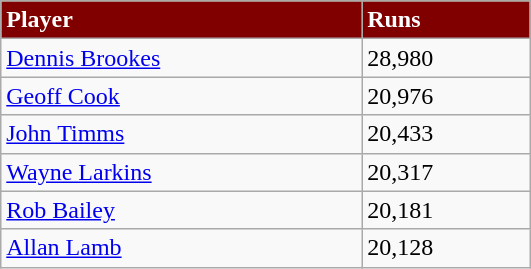<table class="wikitable" style="width:28%">
<tr style="background:#bdb76b;">
<th style="background:maroon; color:white; text-align:left;">Player</th>
<th style="background:maroon; color:white; text-align:left;">Runs</th>
</tr>
<tr>
<td><a href='#'>Dennis Brookes</a></td>
<td>28,980</td>
</tr>
<tr>
<td><a href='#'>Geoff Cook</a></td>
<td>20,976</td>
</tr>
<tr>
<td><a href='#'>John Timms</a></td>
<td>20,433</td>
</tr>
<tr>
<td><a href='#'>Wayne Larkins</a></td>
<td>20,317</td>
</tr>
<tr>
<td><a href='#'>Rob Bailey</a></td>
<td>20,181</td>
</tr>
<tr>
<td><a href='#'>Allan Lamb</a></td>
<td>20,128</td>
</tr>
</table>
